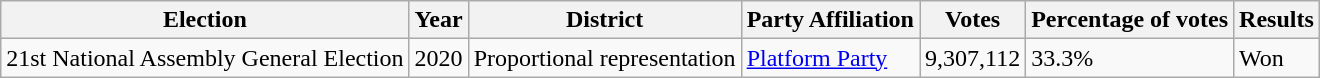<table class="wikitable">
<tr>
<th>Election</th>
<th>Year</th>
<th>District</th>
<th>Party Affiliation</th>
<th>Votes</th>
<th>Percentage of votes</th>
<th>Results</th>
</tr>
<tr>
<td>21st National Assembly General Election</td>
<td>2020</td>
<td>Proportional representation</td>
<td><a href='#'>Platform Party</a></td>
<td>9,307,112</td>
<td>33.3%</td>
<td>Won</td>
</tr>
</table>
